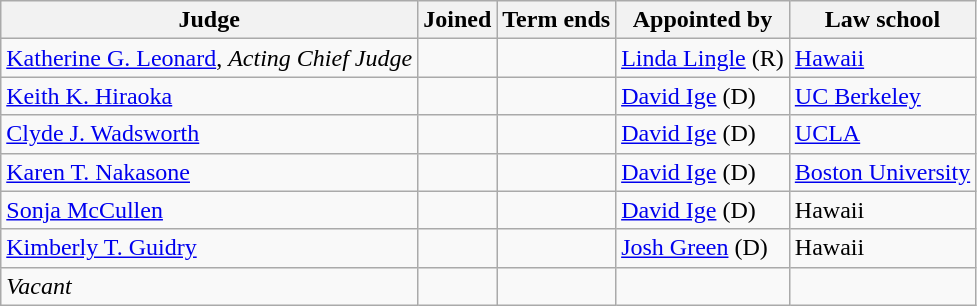<table class="sortable wikitable">
<tr>
<th>Judge</th>
<th>Joined</th>
<th>Term ends</th>
<th>Appointed by</th>
<th>Law school</th>
</tr>
<tr>
<td><a href='#'>Katherine G. Leonard</a>, <em>Acting Chief Judge</em></td>
<td></td>
<td></td>
<td><a href='#'>Linda Lingle</a> (R)</td>
<td><a href='#'>Hawaii</a></td>
</tr>
<tr>
<td><a href='#'>Keith K. Hiraoka</a></td>
<td></td>
<td></td>
<td><a href='#'>David Ige</a> (D)</td>
<td><a href='#'>UC Berkeley</a></td>
</tr>
<tr>
<td><a href='#'>Clyde J. Wadsworth</a></td>
<td></td>
<td></td>
<td><a href='#'>David Ige</a> (D)</td>
<td><a href='#'>UCLA</a></td>
</tr>
<tr>
<td><a href='#'>Karen T. Nakasone</a></td>
<td></td>
<td></td>
<td><a href='#'>David Ige</a> (D)</td>
<td><a href='#'>Boston University</a></td>
</tr>
<tr>
<td><a href='#'>Sonja McCullen</a></td>
<td></td>
<td></td>
<td><a href='#'>David Ige</a> (D)</td>
<td>Hawaii</td>
</tr>
<tr>
<td><a href='#'>Kimberly T. Guidry</a></td>
<td></td>
<td></td>
<td><a href='#'>Josh Green</a> (D)</td>
<td>Hawaii</td>
</tr>
<tr>
<td><em>Vacant</em></td>
<td></td>
<td></td>
<td></td>
<td></td>
</tr>
</table>
